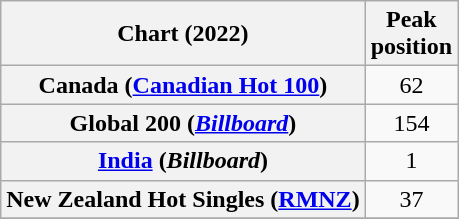<table class="wikitable sortable plainrowheaders" style="text-align:center">
<tr>
<th scope="col">Chart (2022)</th>
<th scope="col">Peak <br> position</th>
</tr>
<tr>
<th scope="row">Canada (<a href='#'>Canadian Hot 100</a>)</th>
<td>62</td>
</tr>
<tr>
<th scope="row">Global 200 (<em><a href='#'>Billboard</a></em>)</th>
<td>154</td>
</tr>
<tr>
<th scope="row"><a href='#'>India</a> (<em>Billboard</em>)</th>
<td>1</td>
</tr>
<tr>
<th scope="row">New Zealand Hot Singles (<a href='#'>RMNZ</a>)</th>
<td>37</td>
</tr>
<tr>
</tr>
</table>
